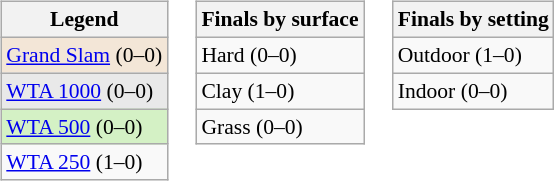<table>
<tr valign=top>
<td><br><table class=wikitable style="font-size:90%">
<tr>
<th>Legend</th>
</tr>
<tr style="background:#f3e6d7">
<td><a href='#'>Grand Slam</a> (0–0)</td>
</tr>
<tr style="background:#e9e9e9">
<td><a href='#'>WTA 1000</a> (0–0)</td>
</tr>
<tr style="background:#d4f1c5">
<td><a href='#'>WTA 500</a> (0–0)</td>
</tr>
<tr>
<td><a href='#'>WTA 250</a> (1–0)</td>
</tr>
</table>
</td>
<td><br><table class=wikitable style="font-size:90%">
<tr>
<th>Finals by surface</th>
</tr>
<tr>
<td>Hard (0–0)</td>
</tr>
<tr>
<td>Clay (1–0)</td>
</tr>
<tr>
<td>Grass (0–0)</td>
</tr>
</table>
</td>
<td><br><table class=wikitable style="font-size:90%">
<tr>
<th>Finals by setting</th>
</tr>
<tr>
<td>Outdoor (1–0)</td>
</tr>
<tr>
<td>Indoor (0–0)</td>
</tr>
</table>
</td>
</tr>
</table>
